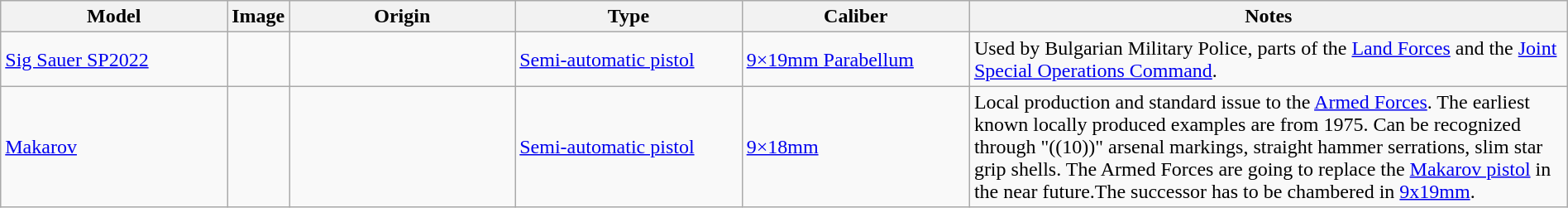<table class="wikitable" style="width:100%;">
<tr>
<th style="width:15%;">Model</th>
<th style="width:0%;">Image</th>
<th style="width:15%;">Origin</th>
<th style="width:15%;">Type</th>
<th style="width:15%;">Caliber</th>
<th style="width:40%;">Notes</th>
</tr>
<tr>
<td><a href='#'>Sig Sauer SP2022</a></td>
<td></td>
<td></td>
<td><a href='#'>Semi-automatic pistol</a></td>
<td><a href='#'>9×19mm Parabellum</a></td>
<td>Used by Bulgarian Military Police, parts of the <a href='#'>Land Forces</a> and the <a href='#'>Joint Special Operations Command</a>.</td>
</tr>
<tr>
<td><a href='#'>Makarov</a></td>
<td></td>
<td><br></td>
<td><a href='#'>Semi-automatic pistol</a></td>
<td><a href='#'>9×18mm</a></td>
<td>Local production and standard issue to the <a href='#'>Armed Forces</a>. The earliest known locally produced examples are from 1975. Can be recognized through "((10))" arsenal markings, straight hammer serrations, slim star grip shells. The Armed Forces are going to replace the <a href='#'>Makarov pistol</a> in the near future.The successor has to be chambered in <a href='#'>9x19mm</a>.</td>
</tr>
</table>
